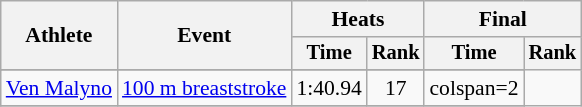<table class="wikitable" style="font-size:90%">
<tr>
<th rowspan=2>Athlete</th>
<th rowspan=2>Event</th>
<th colspan=2>Heats</th>
<th colspan=2>Final</th>
</tr>
<tr style="font-size:95%">
<th>Time</th>
<th>Rank</th>
<th>Time</th>
<th>Rank</th>
</tr>
<tr>
</tr>
<tr align=center>
<td align=left><a href='#'>Ven Malyno</a></td>
<td><a href='#'>100 m breaststroke</a></td>
<td>1:40.94</td>
<td align=center>17</td>
<td>colspan=2 </td>
</tr>
<tr>
</tr>
</table>
